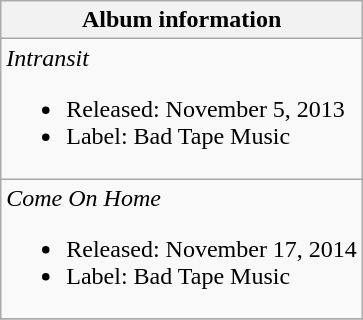<table class="wikitable">
<tr>
<th align="left">Album information</th>
</tr>
<tr>
<td><em>Intransit</em><br><ul><li>Released: November 5, 2013</li><li>Label: Bad Tape Music</li></ul></td>
</tr>
<tr>
<td><em>Come On Home</em><br><ul><li>Released: November 17, 2014</li><li>Label: Bad Tape Music</li></ul></td>
</tr>
<tr>
</tr>
</table>
